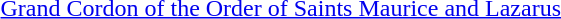<table>
<tr>
<td rowspan=2 style="width:60px; vertical-align:top;"></td>
<td><a href='#'>Grand Cordon of the Order of Saints Maurice and Lazarus</a></td>
</tr>
<tr>
<td></td>
</tr>
</table>
